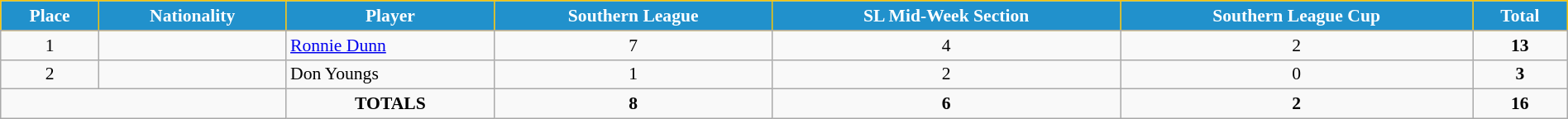<table class="wikitable" style="text-align:center; font-size:90%; width:100%;">
<tr>
<th style="background:#2191CC; color:white; border:1px solid #F7C408; text-align:center;">Place</th>
<th style="background:#2191CC; color:white; border:1px solid #F7C408; text-align:center;">Nationality</th>
<th style="background:#2191CC; color:white; border:1px solid #F7C408; text-align:center;">Player</th>
<th style="background:#2191CC; color:white; border:1px solid #F7C408; text-align:center;">Southern League</th>
<th style="background:#2191CC; color:white; border:1px solid #F7C408; text-align:center;">SL Mid-Week Section</th>
<th style="background:#2191CC; color:white; border:1px solid #F7C408; text-align:center;">Southern League Cup</th>
<th style="background:#2191CC; color:white; border:1px solid #F7C408; text-align:center;">Total</th>
</tr>
<tr>
</tr>
<tr>
<td>1</td>
<td></td>
<td align="left"><a href='#'>Ronnie Dunn</a></td>
<td>7</td>
<td>4</td>
<td>2</td>
<td><strong>13</strong></td>
</tr>
<tr>
<td>2</td>
<td></td>
<td align="left">Don Youngs</td>
<td>1</td>
<td>2</td>
<td>0</td>
<td><strong>3</strong></td>
</tr>
<tr>
<td colspan="2"></td>
<td><strong>TOTALS</strong></td>
<td><strong>8</strong></td>
<td><strong>6</strong></td>
<td><strong>2</strong></td>
<td><strong>16</strong></td>
</tr>
</table>
